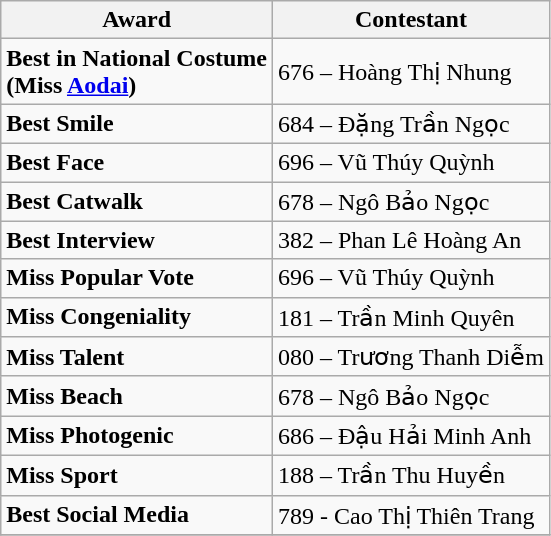<table class="wikitable sortable">
<tr align="center">
<th>Award</th>
<th>Contestant</th>
</tr>
<tr>
<td><strong>Best in National Costume</strong><br><strong>(Miss <a href='#'>Aodai</a>)</strong></td>
<td>676 – Hoàng Thị Nhung</td>
</tr>
<tr>
<td><strong>Best Smile</strong></td>
<td>684 – Đặng Trần Ngọc</td>
</tr>
<tr>
<td><strong>Best Face</strong></td>
<td>696 – Vũ Thúy Quỳnh</td>
</tr>
<tr>
<td><strong>Best Catwalk</strong></td>
<td>678 – Ngô Bảo Ngọc</td>
</tr>
<tr>
<td><strong>Best Interview</strong></td>
<td>382 – Phan Lê Hoàng An</td>
</tr>
<tr>
<td><strong>Miss Popular Vote</strong></td>
<td>696 – Vũ Thúy Quỳnh</td>
</tr>
<tr>
<td><strong>Miss Congeniality</strong></td>
<td>181 – Trần Minh Quyên</td>
</tr>
<tr>
<td><strong>Miss Talent</strong></td>
<td>080 – Trương Thanh Diễm</td>
</tr>
<tr>
<td><strong>Miss Beach</strong></td>
<td>678 – Ngô Bảo Ngọc</td>
</tr>
<tr>
<td><strong>Miss Photogenic</strong></td>
<td>686 – Đậu Hải Minh Anh</td>
</tr>
<tr>
<td><strong>Miss Sport</strong></td>
<td>188 – Trần Thu Huyền</td>
</tr>
<tr>
<td><strong>Best Social Media</strong></td>
<td>789 - Cao Thị Thiên Trang</td>
</tr>
<tr>
</tr>
</table>
